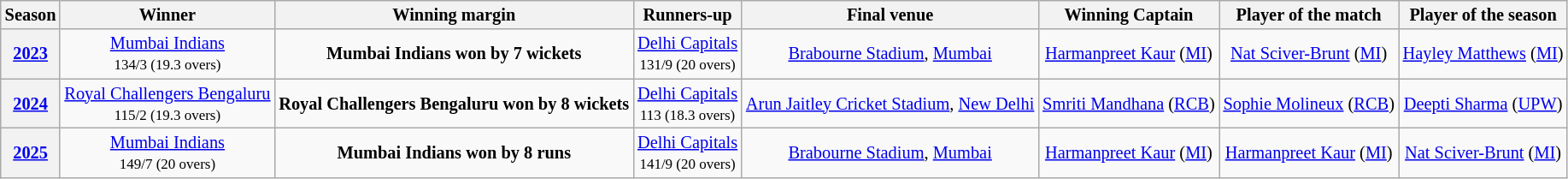<table class="wikitable" style="font-size:85%; text-align: center;">
<tr>
<th>Season</th>
<th>Winner</th>
<th>Winning margin</th>
<th>Runners-up</th>
<th>Final venue</th>
<th>Winning Captain</th>
<th>Player of the match</th>
<th>Player of the season</th>
</tr>
<tr>
<th><a href='#'>2023</a></th>
<td><a href='#'>Mumbai Indians</a><br><small>134/3 (19.3 overs)</small></td>
<td><strong>Mumbai Indians won by 7 wickets</strong><br></td>
<td><a href='#'>Delhi Capitals</a><br><small>131/9 (20 overs)</small></td>
<td><a href='#'>Brabourne Stadium</a>, <a href='#'>Mumbai</a></td>
<td><a href='#'>Harmanpreet Kaur</a> (<a href='#'>MI</a>)</td>
<td><a href='#'>Nat Sciver-Brunt</a> (<a href='#'>MI</a>)</td>
<td><a href='#'>Hayley Matthews</a> (<a href='#'>MI</a>)</td>
</tr>
<tr>
<th><a href='#'>2024</a></th>
<td><a href='#'>Royal Challengers Bengaluru</a><br><small>115/2 (19.3 overs)</small></td>
<td><strong>Royal Challengers Bengaluru won by 8 wickets</strong> <br></td>
<td><a href='#'>Delhi Capitals</a><br><small>113 (18.3 overs)</small></td>
<td><a href='#'>Arun Jaitley Cricket Stadium</a>, <a href='#'>New Delhi</a></td>
<td><a href='#'>Smriti Mandhana</a> (<a href='#'>RCB</a>)</td>
<td><a href='#'>Sophie Molineux</a> (<a href='#'>RCB</a>)</td>
<td><a href='#'>Deepti Sharma</a> (<a href='#'>UPW</a>)</td>
</tr>
<tr>
<th><a href='#'>2025</a></th>
<td><a href='#'>Mumbai Indians</a><br><small>149/7 (20 overs)</small></td>
<td><strong> Mumbai Indians won by 8 runs</strong><br></td>
<td><a href='#'>Delhi Capitals</a><br><small>141/9 (20 overs)</small></td>
<td><a href='#'>Brabourne Stadium</a>, <a href='#'>Mumbai</a></td>
<td><a href='#'>Harmanpreet Kaur</a> (<a href='#'>MI</a>)</td>
<td><a href='#'>Harmanpreet Kaur</a> (<a href='#'>MI</a>)</td>
<td><a href='#'>Nat Sciver-Brunt</a> (<a href='#'>MI</a>)</td>
</tr>
</table>
